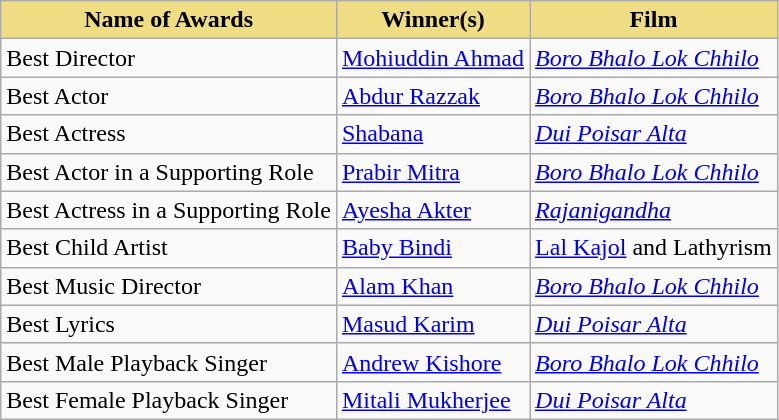<table class="wikitable">
<tr>
<th style="background:#EEDD82;">Name of Awards</th>
<th style="background:#EEDD82;">Winner(s)</th>
<th style="background:#EEDD82;">Film</th>
</tr>
<tr>
<td>Best Director</td>
<td><a href='#'>Mohiuddin Ahmad</a></td>
<td><em><a href='#'>Boro Bhalo Lok Chhilo</a></em></td>
</tr>
<tr>
<td>Best Actor</td>
<td><a href='#'>Abdur Razzak</a></td>
<td><em><a href='#'>Boro Bhalo Lok Chhilo</a></em></td>
</tr>
<tr>
<td>Best Actress</td>
<td><a href='#'>Shabana</a></td>
<td><em><a href='#'>Dui Poisar Alta</a></em></td>
</tr>
<tr>
<td>Best Actor in a Supporting Role</td>
<td><a href='#'>Prabir Mitra</a></td>
<td><em><a href='#'>Boro Bhalo Lok Chhilo</a></em></td>
</tr>
<tr>
<td>Best Actress in a Supporting Role</td>
<td><a href='#'>Ayesha Akter</a></td>
<td><em><a href='#'>Rajanigandha</a></em></td>
</tr>
<tr>
<td>Best Child Artist</td>
<td><a href='#'>Baby Bindi</a></td>
<td><a href='#'>Lal Kajol</a> and Lathyrism</td>
</tr>
<tr>
<td>Best Music Director</td>
<td><a href='#'>Alam Khan</a></td>
<td><em><a href='#'>Boro Bhalo Lok Chhilo</a></em></td>
</tr>
<tr>
<td>Best Lyrics</td>
<td><a href='#'>Masud Karim</a></td>
<td><em><a href='#'>Dui Poisar Alta</a></em></td>
</tr>
<tr>
<td>Best Male Playback Singer</td>
<td><a href='#'>Andrew Kishore</a></td>
<td><em><a href='#'>Boro Bhalo Lok Chhilo</a></em></td>
</tr>
<tr>
<td>Best Female Playback Singer</td>
<td><a href='#'>Mitali Mukherjee</a></td>
<td><em><a href='#'>Dui Poisar Alta</a></em></td>
</tr>
</table>
